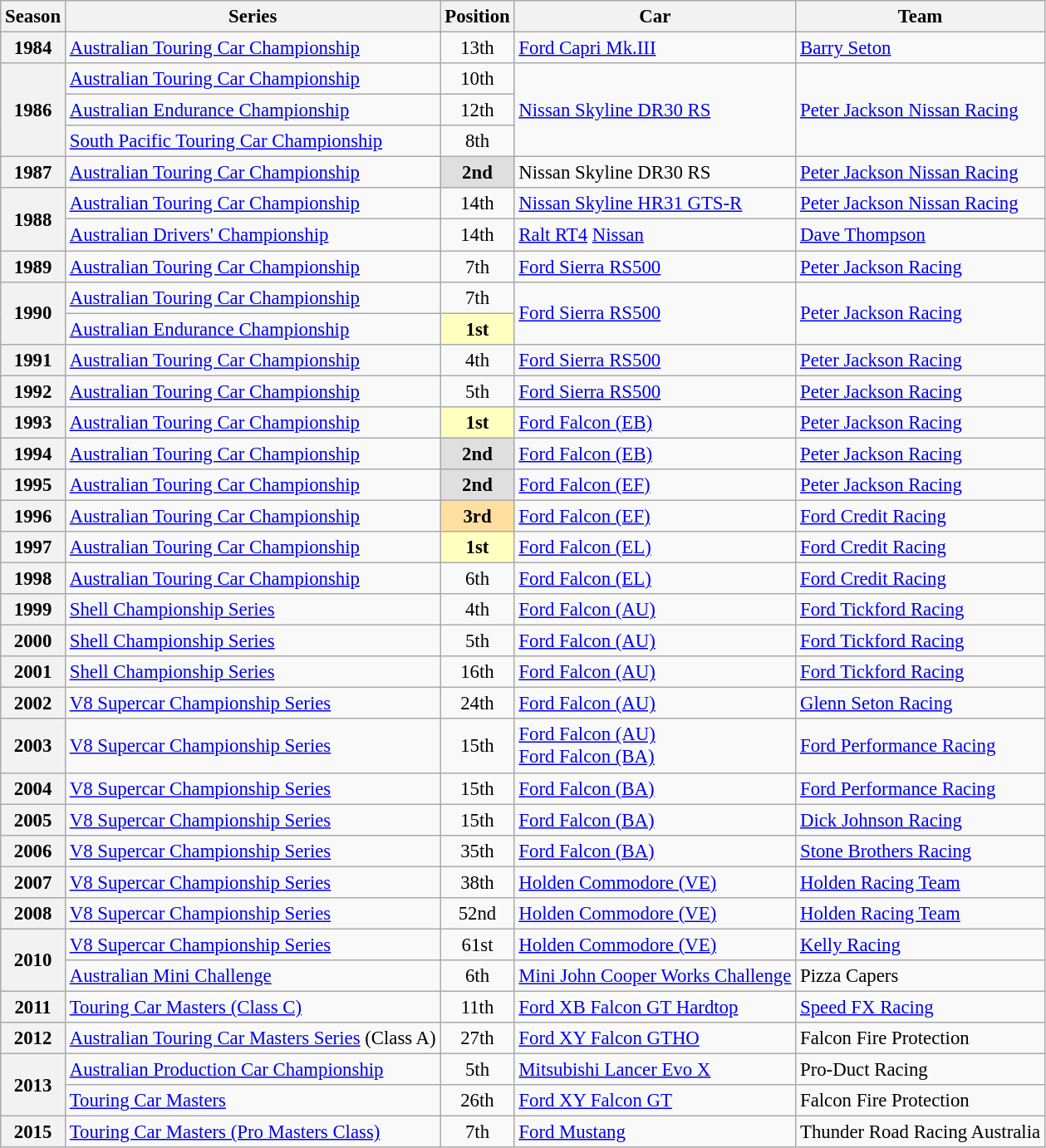<table class="wikitable" style="font-size: 95%;">
<tr>
<th>Season</th>
<th>Series</th>
<th>Position</th>
<th>Car</th>
<th>Team</th>
</tr>
<tr>
<th>1984</th>
<td><a href='#'>Australian Touring Car Championship</a></td>
<td align="center">13th</td>
<td><a href='#'>Ford Capri Mk.III</a></td>
<td><a href='#'>Barry Seton</a></td>
</tr>
<tr>
<th rowspan=3>1986</th>
<td><a href='#'>Australian Touring Car Championship</a></td>
<td align="center">10th</td>
<td rowspan=3><a href='#'>Nissan Skyline DR30 RS</a></td>
<td rowspan=3><a href='#'>Peter Jackson Nissan Racing</a></td>
</tr>
<tr>
<td><a href='#'>Australian Endurance Championship</a></td>
<td align="center">12th</td>
</tr>
<tr>
<td><a href='#'>South Pacific Touring Car Championship</a></td>
<td align="center">8th</td>
</tr>
<tr>
<th>1987</th>
<td><a href='#'>Australian Touring Car Championship</a></td>
<td align="center" style="background:#dfdfdf;"><strong>2nd</strong></td>
<td>Nissan Skyline DR30 RS</td>
<td><a href='#'>Peter Jackson Nissan Racing</a></td>
</tr>
<tr>
<th rowspan=2>1988</th>
<td><a href='#'>Australian Touring Car Championship</a></td>
<td align="center">14th</td>
<td><a href='#'>Nissan Skyline HR31 GTS-R</a></td>
<td><a href='#'>Peter Jackson Nissan Racing</a></td>
</tr>
<tr>
<td><a href='#'>Australian Drivers' Championship</a></td>
<td align="center">14th</td>
<td><a href='#'>Ralt RT4</a> <a href='#'>Nissan</a></td>
<td><a href='#'>Dave Thompson</a></td>
</tr>
<tr>
<th>1989</th>
<td><a href='#'>Australian Touring Car Championship</a></td>
<td align="center">7th</td>
<td><a href='#'>Ford Sierra RS500</a></td>
<td><a href='#'>Peter Jackson Racing</a></td>
</tr>
<tr>
<th rowspan=2>1990</th>
<td><a href='#'>Australian Touring Car Championship</a></td>
<td align="center">7th</td>
<td rowspan=2><a href='#'>Ford Sierra RS500</a></td>
<td rowspan=2><a href='#'>Peter Jackson Racing</a></td>
</tr>
<tr>
<td><a href='#'>Australian Endurance Championship</a></td>
<td align="center" style="background:#ffffbf;"><strong>1st</strong></td>
</tr>
<tr>
<th>1991</th>
<td><a href='#'>Australian Touring Car Championship</a></td>
<td align="center">4th</td>
<td><a href='#'>Ford Sierra RS500</a></td>
<td><a href='#'>Peter Jackson Racing</a></td>
</tr>
<tr>
<th>1992</th>
<td><a href='#'>Australian Touring Car Championship</a></td>
<td align="center">5th</td>
<td><a href='#'>Ford Sierra RS500</a></td>
<td><a href='#'>Peter Jackson Racing</a></td>
</tr>
<tr>
<th>1993</th>
<td><a href='#'>Australian Touring Car Championship</a></td>
<td align="center" style="background:#ffffbf;"><strong>1st</strong></td>
<td><a href='#'>Ford Falcon (EB)</a></td>
<td><a href='#'>Peter Jackson Racing</a></td>
</tr>
<tr>
<th>1994</th>
<td><a href='#'>Australian Touring Car Championship</a></td>
<td align="center" style="background:#dfdfdf;"><strong>2nd</strong></td>
<td><a href='#'>Ford Falcon (EB)</a></td>
<td><a href='#'>Peter Jackson Racing</a></td>
</tr>
<tr>
<th>1995</th>
<td><a href='#'>Australian Touring Car Championship</a></td>
<td align="center" style="background:#dfdfdf;"><strong>2nd</strong></td>
<td><a href='#'>Ford Falcon (EF)</a></td>
<td><a href='#'>Peter Jackson Racing</a></td>
</tr>
<tr>
<th>1996</th>
<td><a href='#'>Australian Touring Car Championship</a></td>
<td align="center" style="background:#ffdf9f;"><strong>3rd</strong></td>
<td><a href='#'>Ford Falcon (EF)</a></td>
<td><a href='#'>Ford Credit Racing</a></td>
</tr>
<tr>
<th>1997</th>
<td><a href='#'>Australian Touring Car Championship</a></td>
<td align="center" style="background:#ffffbf;"><strong>1st</strong></td>
<td><a href='#'>Ford Falcon (EL)</a></td>
<td><a href='#'>Ford Credit Racing</a></td>
</tr>
<tr>
<th>1998</th>
<td><a href='#'>Australian Touring Car Championship</a></td>
<td align="center">6th</td>
<td><a href='#'>Ford Falcon (EL)</a></td>
<td><a href='#'>Ford Credit Racing</a></td>
</tr>
<tr>
<th>1999</th>
<td><a href='#'>Shell Championship Series</a></td>
<td align="center">4th</td>
<td><a href='#'>Ford Falcon (AU)</a></td>
<td><a href='#'>Ford Tickford Racing</a></td>
</tr>
<tr>
<th>2000</th>
<td><a href='#'>Shell Championship Series</a></td>
<td align="center">5th</td>
<td><a href='#'>Ford Falcon (AU)</a></td>
<td><a href='#'>Ford Tickford Racing</a></td>
</tr>
<tr>
<th>2001</th>
<td><a href='#'>Shell Championship Series</a></td>
<td align="center">16th</td>
<td><a href='#'>Ford Falcon (AU)</a></td>
<td><a href='#'>Ford Tickford Racing</a></td>
</tr>
<tr>
<th>2002</th>
<td><a href='#'>V8 Supercar Championship Series</a></td>
<td align="center">24th</td>
<td><a href='#'>Ford Falcon (AU)</a></td>
<td><a href='#'>Glenn Seton Racing</a></td>
</tr>
<tr>
<th>2003</th>
<td><a href='#'>V8 Supercar Championship Series</a></td>
<td align="center">15th</td>
<td><a href='#'>Ford Falcon (AU)</a><br><a href='#'>Ford Falcon (BA)</a></td>
<td><a href='#'>Ford Performance Racing</a></td>
</tr>
<tr>
<th>2004</th>
<td><a href='#'>V8 Supercar Championship Series</a></td>
<td align="center">15th</td>
<td><a href='#'>Ford Falcon (BA)</a></td>
<td><a href='#'>Ford Performance Racing</a></td>
</tr>
<tr>
<th>2005</th>
<td><a href='#'>V8 Supercar Championship Series</a></td>
<td align="center">15th</td>
<td><a href='#'>Ford Falcon (BA)</a></td>
<td><a href='#'>Dick Johnson Racing</a></td>
</tr>
<tr>
<th>2006</th>
<td><a href='#'>V8 Supercar Championship Series</a></td>
<td align="center">35th</td>
<td><a href='#'>Ford Falcon (BA)</a></td>
<td><a href='#'>Stone Brothers Racing</a></td>
</tr>
<tr>
<th>2007</th>
<td><a href='#'>V8 Supercar Championship Series</a></td>
<td align="center">38th</td>
<td><a href='#'>Holden Commodore (VE)</a></td>
<td><a href='#'>Holden Racing Team</a></td>
</tr>
<tr>
<th>2008</th>
<td><a href='#'>V8 Supercar Championship Series</a></td>
<td align="center">52nd</td>
<td><a href='#'>Holden Commodore (VE)</a></td>
<td><a href='#'>Holden Racing Team</a></td>
</tr>
<tr>
<th rowspan=2>2010</th>
<td><a href='#'>V8 Supercar Championship Series</a></td>
<td align="center">61st</td>
<td><a href='#'>Holden Commodore (VE)</a></td>
<td><a href='#'>Kelly Racing</a></td>
</tr>
<tr>
<td><a href='#'>Australian Mini Challenge</a></td>
<td align="center">6th</td>
<td><a href='#'>Mini John Cooper Works Challenge</a></td>
<td>Pizza Capers</td>
</tr>
<tr>
<th>2011</th>
<td><a href='#'>Touring Car Masters (Class C)</a></td>
<td align="center">11th</td>
<td><a href='#'>Ford XB Falcon GT Hardtop</a></td>
<td><a href='#'>Speed FX Racing</a></td>
</tr>
<tr>
<th>2012</th>
<td><a href='#'>Australian Touring Car Masters Series</a> (Class A)</td>
<td align="center">27th</td>
<td><a href='#'>Ford XY Falcon GTHO</a></td>
<td>Falcon Fire Protection</td>
</tr>
<tr>
<th rowspan=2>2013</th>
<td><a href='#'>Australian Production Car Championship</a></td>
<td align="center">5th</td>
<td><a href='#'>Mitsubishi Lancer Evo X</a></td>
<td>Pro-Duct Racing</td>
</tr>
<tr>
<td><a href='#'>Touring Car Masters</a></td>
<td align="center">26th</td>
<td><a href='#'>Ford XY Falcon GT</a></td>
<td>Falcon Fire Protection</td>
</tr>
<tr>
<th>2015</th>
<td><a href='#'>Touring Car Masters (Pro Masters Class)</a></td>
<td align="center">7th</td>
<td><a href='#'>Ford Mustang</a></td>
<td>Thunder Road Racing Australia</td>
</tr>
</table>
